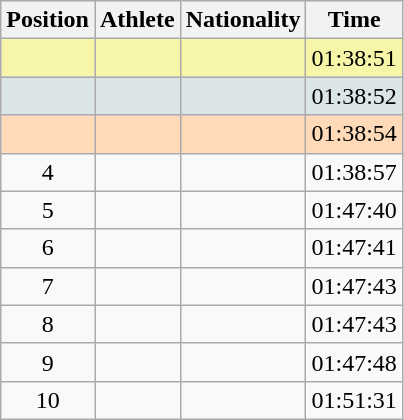<table class="wikitable sortable">
<tr>
<th scope="col">Position</th>
<th scope="col">Athlete</th>
<th scope="col">Nationality</th>
<th scope="col">Time</th>
</tr>
<tr bgcolor="#F7F6A8">
<td align=center></td>
<td></td>
<td></td>
<td>01:38:51</td>
</tr>
<tr bgcolor="#DCE5E5">
<td align=center></td>
<td></td>
<td></td>
<td>01:38:52</td>
</tr>
<tr bgcolor="#FFDAB9">
<td align=center></td>
<td></td>
<td></td>
<td>01:38:54</td>
</tr>
<tr>
<td align=center>4</td>
<td></td>
<td></td>
<td>01:38:57</td>
</tr>
<tr>
<td align=center>5</td>
<td></td>
<td></td>
<td>01:47:40</td>
</tr>
<tr>
<td align=center>6</td>
<td></td>
<td></td>
<td>01:47:41</td>
</tr>
<tr>
<td align=center>7</td>
<td></td>
<td></td>
<td>01:47:43</td>
</tr>
<tr>
<td align=center>8</td>
<td></td>
<td></td>
<td>01:47:43</td>
</tr>
<tr>
<td align=center>9</td>
<td></td>
<td></td>
<td>01:47:48</td>
</tr>
<tr>
<td align=center>10</td>
<td></td>
<td></td>
<td>01:51:31</td>
</tr>
</table>
